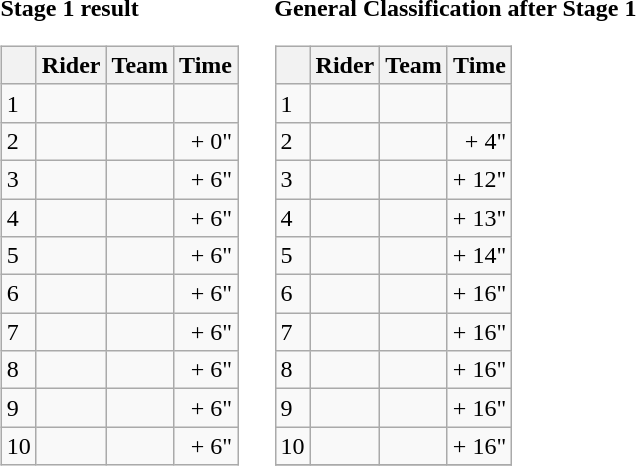<table>
<tr>
<td><strong>Stage 1 result</strong><br><table class="wikitable">
<tr>
<th></th>
<th>Rider</th>
<th>Team</th>
<th>Time</th>
</tr>
<tr>
<td>1</td>
<td></td>
<td></td>
<td align="right"></td>
</tr>
<tr>
<td>2</td>
<td></td>
<td></td>
<td align="right">+ 0"</td>
</tr>
<tr>
<td>3</td>
<td></td>
<td></td>
<td align="right">+ 6"</td>
</tr>
<tr>
<td>4</td>
<td></td>
<td></td>
<td align="right">+ 6"</td>
</tr>
<tr>
<td>5</td>
<td></td>
<td></td>
<td align="right">+ 6"</td>
</tr>
<tr>
<td>6</td>
<td></td>
<td></td>
<td align="right">+ 6"</td>
</tr>
<tr>
<td>7</td>
<td></td>
<td></td>
<td align="right">+ 6"</td>
</tr>
<tr>
<td>8</td>
<td></td>
<td></td>
<td align="right">+ 6"</td>
</tr>
<tr>
<td>9</td>
<td></td>
<td></td>
<td align="right">+ 6"</td>
</tr>
<tr>
<td>10</td>
<td></td>
<td></td>
<td align="right">+ 6"</td>
</tr>
</table>
</td>
<td></td>
<td><strong>General Classification after Stage 1</strong><br><table class="wikitable">
<tr>
<th></th>
<th>Rider</th>
<th>Team</th>
<th>Time</th>
</tr>
<tr>
<td>1</td>
<td></td>
<td></td>
<td align="right"></td>
</tr>
<tr>
<td>2</td>
<td></td>
<td></td>
<td align="right">+ 4"</td>
</tr>
<tr>
<td>3</td>
<td></td>
<td></td>
<td align="right">+ 12"</td>
</tr>
<tr>
<td>4</td>
<td></td>
<td></td>
<td align="right">+ 13"</td>
</tr>
<tr>
<td>5</td>
<td></td>
<td></td>
<td align="right">+ 14"</td>
</tr>
<tr>
<td>6</td>
<td></td>
<td></td>
<td align="right">+ 16"</td>
</tr>
<tr>
<td>7</td>
<td></td>
<td></td>
<td align="right">+ 16"</td>
</tr>
<tr>
<td>8</td>
<td></td>
<td></td>
<td align="right">+ 16"</td>
</tr>
<tr>
<td>9</td>
<td></td>
<td></td>
<td align="right">+ 16"</td>
</tr>
<tr>
<td>10</td>
<td></td>
<td></td>
<td align="right">+ 16"</td>
</tr>
<tr>
</tr>
</table>
</td>
</tr>
</table>
